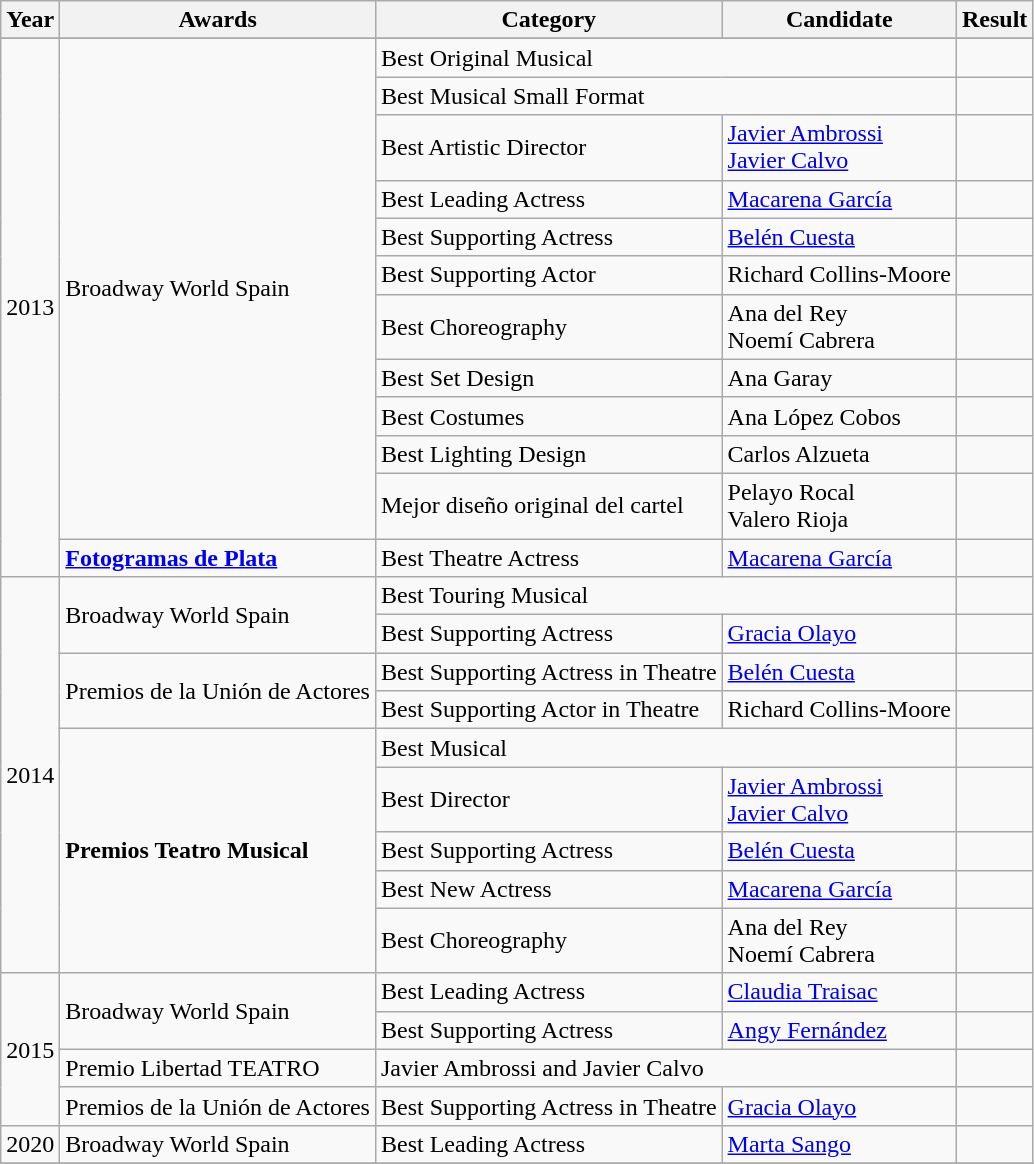<table class="wikitable">
<tr>
<th>Year</th>
<th>Awards</th>
<th>Category</th>
<th>Candidate</th>
<th>Result</th>
</tr>
<tr>
</tr>
<tr>
<td rowspan="12">2013</td>
<td rowspan="11">Broadway World Spain</td>
<td colspan=2>Best Original Musical</td>
<td></td>
</tr>
<tr>
<td colspan=2>Best Musical Small Format</td>
<td></td>
</tr>
<tr>
<td>Best Artistic Director</td>
<td><a href='#'>Javier Ambrossi</a><br><a href='#'>Javier Calvo</a></td>
<td></td>
</tr>
<tr>
<td>Best Leading Actress</td>
<td><a href='#'>Macarena García</a></td>
<td></td>
</tr>
<tr>
<td>Best Supporting Actress</td>
<td><a href='#'>Belén Cuesta</a></td>
<td></td>
</tr>
<tr>
<td>Best Supporting Actor</td>
<td>Richard Collins-Moore</td>
<td></td>
</tr>
<tr>
<td>Best Choreography</td>
<td>Ana del Rey<br>Noemí Cabrera</td>
<td></td>
</tr>
<tr>
<td>Best Set Design</td>
<td>Ana Garay</td>
<td></td>
</tr>
<tr>
<td>Best Costumes</td>
<td>Ana López Cobos</td>
<td></td>
</tr>
<tr>
<td>Best Lighting Design</td>
<td>Carlos Alzueta</td>
<td></td>
</tr>
<tr>
<td>Mejor diseño original del cartel</td>
<td>Pelayo Rocal<br>Valero Rioja</td>
<td></td>
</tr>
<tr>
<td><strong><a href='#'>Fotogramas de Plata</a></strong></td>
<td>Best Theatre Actress</td>
<td><a href='#'>Macarena García</a></td>
<td></td>
</tr>
<tr>
<td rowspan="9">2014</td>
<td rowspan="2">Broadway World Spain</td>
<td colspan=2>Best Touring Musical</td>
<td></td>
</tr>
<tr>
<td>Best Supporting Actress</td>
<td><a href='#'>Gracia Olayo</a></td>
<td></td>
</tr>
<tr>
<td rowspan="2">Premios de la Unión de Actores</td>
<td>Best Supporting Actress in Theatre</td>
<td><a href='#'>Belén Cuesta</a></td>
<td></td>
</tr>
<tr>
<td>Best Supporting Actor in Theatre</td>
<td>Richard Collins-Moore</td>
<td></td>
</tr>
<tr>
<td rowspan="5"><strong>Premios Teatro Musical</strong></td>
<td colspan="2">Best Musical</td>
<td></td>
</tr>
<tr>
<td>Best Director</td>
<td><a href='#'>Javier Ambrossi</a><br><a href='#'>Javier Calvo</a></td>
<td></td>
</tr>
<tr>
<td>Best Supporting Actress</td>
<td><a href='#'>Belén Cuesta</a></td>
<td></td>
</tr>
<tr>
<td>Best New Actress</td>
<td><a href='#'>Macarena García</a></td>
<td></td>
</tr>
<tr>
<td>Best Choreography</td>
<td>Ana del Rey<br>Noemí Cabrera</td>
<td></td>
</tr>
<tr>
<td rowspan="4">2015</td>
<td rowspan="2">Broadway World Spain</td>
<td>Best Leading Actress</td>
<td><a href='#'>Claudia Traisac</a></td>
<td></td>
</tr>
<tr>
<td>Best Supporting Actress</td>
<td><a href='#'>Angy Fernández</a></td>
<td></td>
</tr>
<tr>
<td>Premio Libertad TEATRO</td>
<td colspan="2">Javier Ambrossi and Javier Calvo</td>
<td></td>
</tr>
<tr>
<td rowspan="1">Premios de la Unión de Actores</td>
<td>Best Supporting Actress in Theatre</td>
<td><a href='#'>Gracia Olayo</a></td>
<td></td>
</tr>
<tr>
<td>2020</td>
<td>Broadway World Spain</td>
<td>Best Leading Actress</td>
<td><a href='#'>Marta Sango</a></td>
<td></td>
</tr>
<tr>
</tr>
</table>
